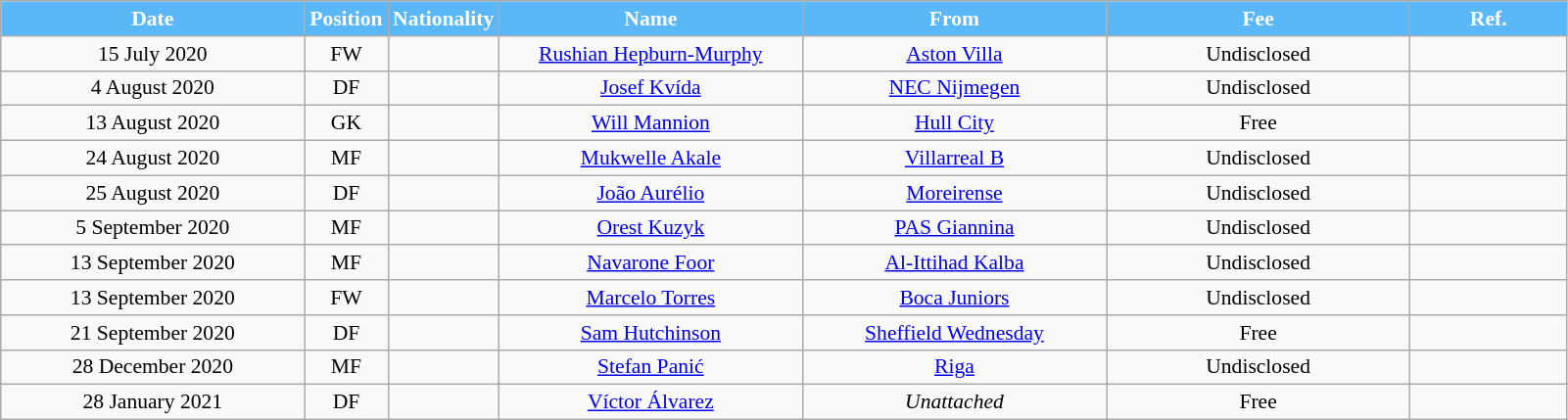<table class="wikitable"  style="text-align:center; font-size:90%; ">
<tr>
<th style="background:#5BB8F8; color:white; width:200px;">Date</th>
<th style="background:#5BB8F8; color:white; width:50px;">Position</th>
<th style="background:#5BB8F8; color:white; width:50px;">Nationality</th>
<th style="background:#5BB8F8; color:white; width:200px;">Name</th>
<th style="background:#5BB8F8; color:white; width:200px;">From</th>
<th style="background:#5BB8F8; color:white; width:200px;">Fee</th>
<th style="background:#5BB8F8; color:white; width:100px;">Ref.</th>
</tr>
<tr>
<td>15 July 2020</td>
<td>FW</td>
<td></td>
<td><a href='#'>Rushian Hepburn-Murphy</a></td>
<td><a href='#'>Aston Villa</a></td>
<td>Undisclosed</td>
<td></td>
</tr>
<tr>
<td>4 August 2020</td>
<td>DF</td>
<td></td>
<td><a href='#'>Josef Kvída</a></td>
<td><a href='#'>NEC Nijmegen</a></td>
<td>Undisclosed</td>
<td></td>
</tr>
<tr>
<td>13 August 2020</td>
<td>GK</td>
<td></td>
<td><a href='#'>Will Mannion</a></td>
<td><a href='#'>Hull City</a></td>
<td>Free</td>
<td></td>
</tr>
<tr>
<td>24 August 2020</td>
<td>MF</td>
<td></td>
<td><a href='#'>Mukwelle Akale</a></td>
<td><a href='#'>Villarreal B</a></td>
<td>Undisclosed</td>
<td></td>
</tr>
<tr>
<td>25 August 2020</td>
<td>DF</td>
<td></td>
<td><a href='#'>João Aurélio</a></td>
<td><a href='#'>Moreirense</a></td>
<td>Undisclosed</td>
<td></td>
</tr>
<tr>
<td>5 September 2020</td>
<td>MF</td>
<td></td>
<td><a href='#'>Orest Kuzyk</a></td>
<td><a href='#'>PAS Giannina</a></td>
<td>Undisclosed</td>
<td></td>
</tr>
<tr>
<td>13 September 2020</td>
<td>MF</td>
<td></td>
<td><a href='#'>Navarone Foor</a></td>
<td><a href='#'>Al-Ittihad Kalba</a></td>
<td>Undisclosed</td>
<td></td>
</tr>
<tr>
<td>13 September 2020</td>
<td>FW</td>
<td></td>
<td><a href='#'>Marcelo Torres</a></td>
<td><a href='#'>Boca Juniors</a></td>
<td>Undisclosed</td>
<td></td>
</tr>
<tr>
<td>21 September 2020</td>
<td>DF</td>
<td></td>
<td><a href='#'>Sam Hutchinson</a></td>
<td><a href='#'>Sheffield Wednesday</a></td>
<td>Free</td>
<td></td>
</tr>
<tr>
<td>28 December 2020</td>
<td>MF</td>
<td></td>
<td><a href='#'>Stefan Panić</a></td>
<td><a href='#'>Riga</a></td>
<td>Undisclosed</td>
<td></td>
</tr>
<tr>
<td>28 January 2021</td>
<td>DF</td>
<td></td>
<td><a href='#'>Víctor Álvarez</a></td>
<td><em>Unattached</em></td>
<td>Free</td>
<td></td>
</tr>
</table>
